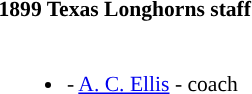<table class="toccolours" style="border-collapse:collapse; font-size:90%;">
<tr>
<th colspan=9>1899 Texas Longhorns staff</th>
</tr>
<tr>
<td width="03"> </td>
<td valign="top"><br><ul><li>- <a href='#'>A. C. Ellis</a> - coach</li></ul></td>
</tr>
</table>
